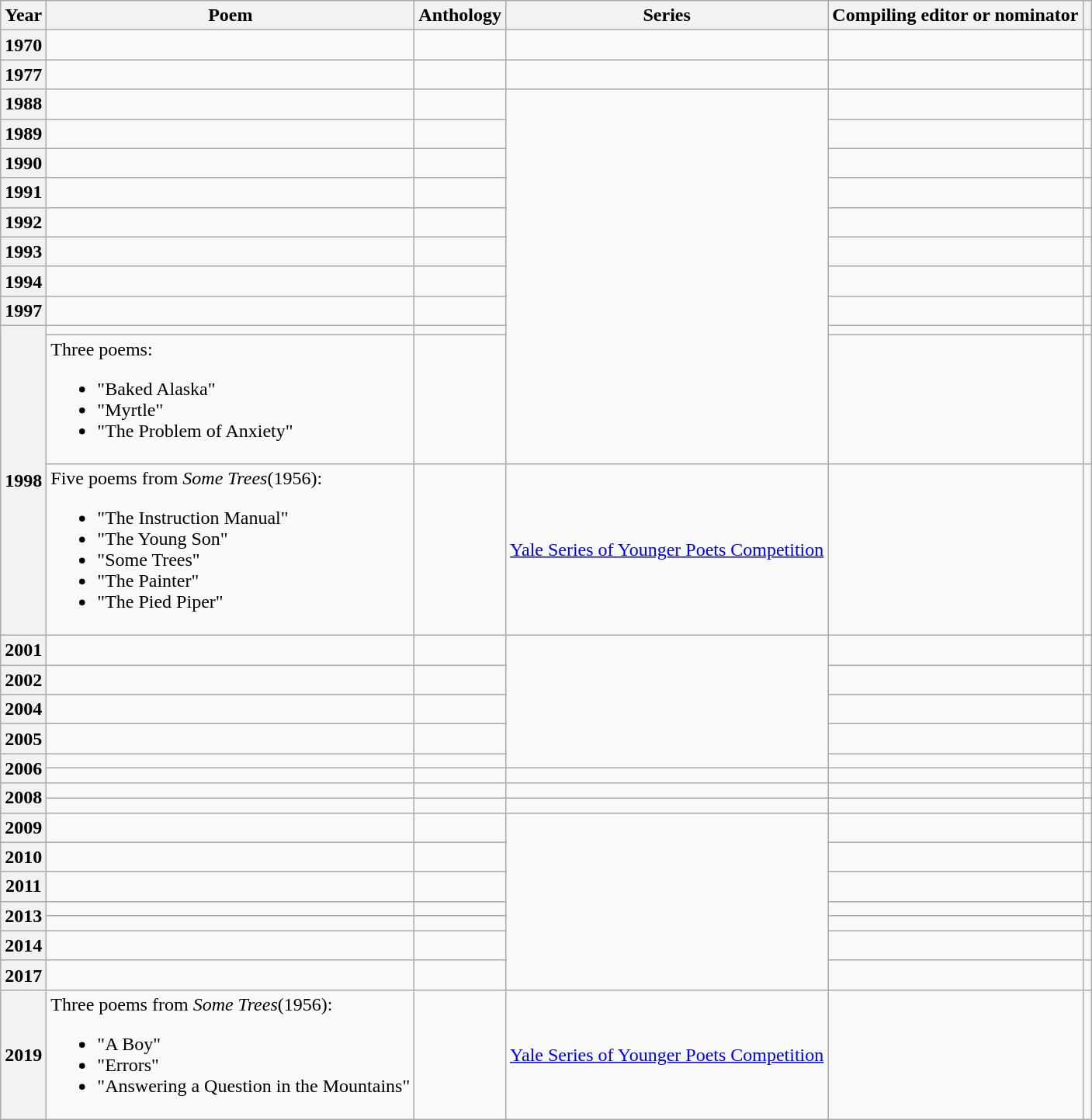<table class="wikitable plainrowheaders sortable" style="table-layout: fixed; margin-right: 0;">
<tr>
<th scope="col">Year</th>
<th scope="col">Poem</th>
<th scope="col">Anthology</th>
<th scope="col">Series</th>
<th scope="col">Compiling editor or nominator</th>
<th scope="col" class="unsortable"></th>
</tr>
<tr>
<th scope="row">1970</th>
<td></td>
<td></td>
<td></td>
<td></td>
<td style="text-align:center;"></td>
</tr>
<tr>
<th scope="row">1977</th>
<td></td>
<td></td>
<td></td>
<td></td>
<td style="text-align:center;"></td>
</tr>
<tr>
<th scope="row">1988</th>
<td></td>
<td></td>
<td rowspan="10"></td>
<td></td>
<td style="text-align:center;"></td>
</tr>
<tr>
<th scope="row">1989</th>
<td></td>
<td></td>
<td></td>
<td style="text-align:center;"></td>
</tr>
<tr>
<th scope="row">1990</th>
<td></td>
<td></td>
<td></td>
<td style="text-align:center;"></td>
</tr>
<tr>
<th scope="row">1991</th>
<td></td>
<td></td>
<td></td>
<td style="text-align:center;"></td>
</tr>
<tr>
<th scope="row">1992</th>
<td></td>
<td></td>
<td></td>
<td style="text-align:center;"></td>
</tr>
<tr>
<th scope="row">1993</th>
<td></td>
<td></td>
<td></td>
<td style="text-align:center;"></td>
</tr>
<tr>
<th scope="row">1994</th>
<td></td>
<td></td>
<td></td>
<td style="text-align:center;"></td>
</tr>
<tr>
<th scope="row">1997</th>
<td></td>
<td></td>
<td></td>
<td style="text-align:center;"></td>
</tr>
<tr>
<th scope="row" rowspan="3">1998</th>
<td></td>
<td></td>
<td></td>
<td style="text-align:center;"></td>
</tr>
<tr>
<td>Three poems:<br><ul><li>"Baked Alaska"</li><li>"Myrtle"</li><li>"The Problem of Anxiety"</li></ul></td>
<td></td>
<td></td>
<td style="text-align:center;"></td>
</tr>
<tr>
<td data-sort-value="Some Trees">Five poems from <em>Some Trees</em>(1956):<br><ul><li>"The Instruction Manual"</li><li>"The Young Son"</li><li>"Some Trees"</li><li>"The Painter"</li><li>"The Pied Piper"</li></ul></td>
<td></td>
<td><a href='#'>Yale Series of Younger Poets Competition</a></td>
<td></td>
<td style="text-align:center;"></td>
</tr>
<tr>
<th scope="row">2001</th>
<td></td>
<td></td>
<td rowspan="5"></td>
<td></td>
<td style="text-align:center;"></td>
</tr>
<tr>
<th scope="row">2002</th>
<td></td>
<td></td>
<td></td>
<td style="text-align:center;"></td>
</tr>
<tr>
<th scope="row">2004</th>
<td></td>
<td></td>
<td></td>
<td style="text-align:center;"></td>
</tr>
<tr>
<th scope="row">2005</th>
<td></td>
<td></td>
<td></td>
<td style="text-align:center;"></td>
</tr>
<tr>
<th scope="row" rowspan="2">2006</th>
<td></td>
<td></td>
<td></td>
<td style="text-align:center;"></td>
</tr>
<tr>
<td></td>
<td></td>
<td></td>
<td></td>
<td style="text-align:center;"></td>
</tr>
<tr>
<th scope="row" rowspan="2">2008</th>
<td></td>
<td></td>
<td></td>
<td></td>
<td style="text-align:center;"></td>
</tr>
<tr>
<td></td>
<td></td>
<td></td>
<td></td>
<td style="text-align:center;"></td>
</tr>
<tr>
<th scope="row">2009</th>
<td></td>
<td></td>
<td rowspan="7"></td>
<td></td>
<td style="text-align:center;"></td>
</tr>
<tr>
<th scope="row">2010</th>
<td></td>
<td></td>
<td></td>
<td style="text-align:center;"></td>
</tr>
<tr>
<th scope="row">2011</th>
<td></td>
<td></td>
<td></td>
<td style="text-align:center;"></td>
</tr>
<tr>
<th scope="row" rowspan="2">2013</th>
<td></td>
<td></td>
<td></td>
<td style="text-align:center;"></td>
</tr>
<tr>
<td></td>
<td></td>
<td></td>
<td style="text-align:center;"></td>
</tr>
<tr>
<th scope="row">2014</th>
<td></td>
<td></td>
<td></td>
<td style="text-align:center;"></td>
</tr>
<tr>
<th scope="row">2017</th>
<td></td>
<td></td>
<td></td>
<td style="text-align:center;"></td>
</tr>
<tr>
<th scope="row">2019</th>
<td data-sort-value="Some Threes">Three poems from <em>Some Trees</em>(1956):<br><ul><li>"A Boy"</li><li>"Errors"</li><li>"Answering a Question in the Mountains"</li></ul></td>
<td></td>
<td><a href='#'>Yale Series of Younger Poets Competition</a></td>
<td></td>
<td style="text-align:center;"></td>
</tr>
</table>
